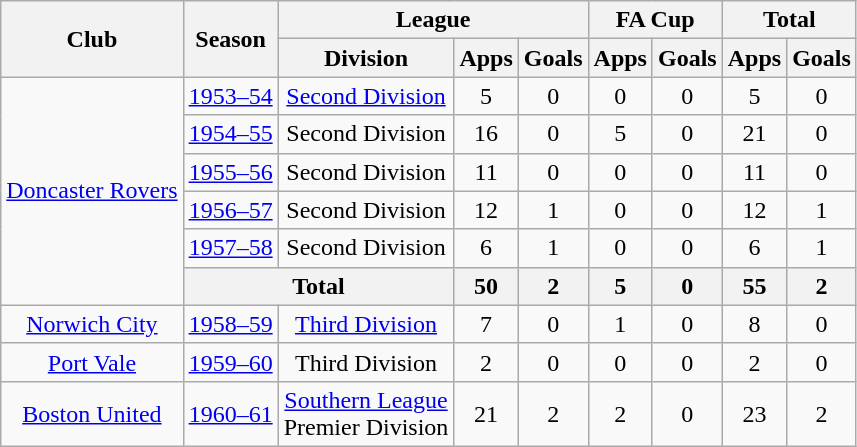<table class="wikitable" style="text-align: center;">
<tr>
<th rowspan="2">Club</th>
<th rowspan="2">Season</th>
<th colspan="3">League</th>
<th colspan="2">FA Cup</th>
<th colspan="2">Total</th>
</tr>
<tr>
<th>Division</th>
<th>Apps</th>
<th>Goals</th>
<th>Apps</th>
<th>Goals</th>
<th>Apps</th>
<th>Goals</th>
</tr>
<tr>
<td rowspan="6"><a href='#'>Doncaster Rovers</a></td>
<td><a href='#'>1953–54</a></td>
<td><a href='#'>Second Division</a></td>
<td>5</td>
<td>0</td>
<td>0</td>
<td>0</td>
<td>5</td>
<td>0</td>
</tr>
<tr>
<td><a href='#'>1954–55</a></td>
<td>Second Division</td>
<td>16</td>
<td>0</td>
<td>5</td>
<td>0</td>
<td>21</td>
<td>0</td>
</tr>
<tr>
<td><a href='#'>1955–56</a></td>
<td>Second Division</td>
<td>11</td>
<td>0</td>
<td>0</td>
<td>0</td>
<td>11</td>
<td>0</td>
</tr>
<tr>
<td><a href='#'>1956–57</a></td>
<td>Second Division</td>
<td>12</td>
<td>1</td>
<td>0</td>
<td>0</td>
<td>12</td>
<td>1</td>
</tr>
<tr>
<td><a href='#'>1957–58</a></td>
<td>Second Division</td>
<td>6</td>
<td>1</td>
<td>0</td>
<td>0</td>
<td>6</td>
<td>1</td>
</tr>
<tr>
<th colspan="2">Total</th>
<th>50</th>
<th>2</th>
<th>5</th>
<th>0</th>
<th>55</th>
<th>2</th>
</tr>
<tr>
<td><a href='#'>Norwich City</a></td>
<td><a href='#'>1958–59</a></td>
<td><a href='#'>Third Division</a></td>
<td>7</td>
<td>0</td>
<td>1</td>
<td>0</td>
<td>8</td>
<td>0</td>
</tr>
<tr>
<td><a href='#'>Port Vale</a></td>
<td><a href='#'>1959–60</a></td>
<td>Third Division</td>
<td>2</td>
<td>0</td>
<td>0</td>
<td>0</td>
<td>2</td>
<td>0</td>
</tr>
<tr>
<td><a href='#'>Boston United</a></td>
<td><a href='#'>1960–61</a></td>
<td><a href='#'>Southern League</a><br>Premier Division</td>
<td>21</td>
<td>2</td>
<td>2</td>
<td>0</td>
<td>23</td>
<td>2</td>
</tr>
</table>
